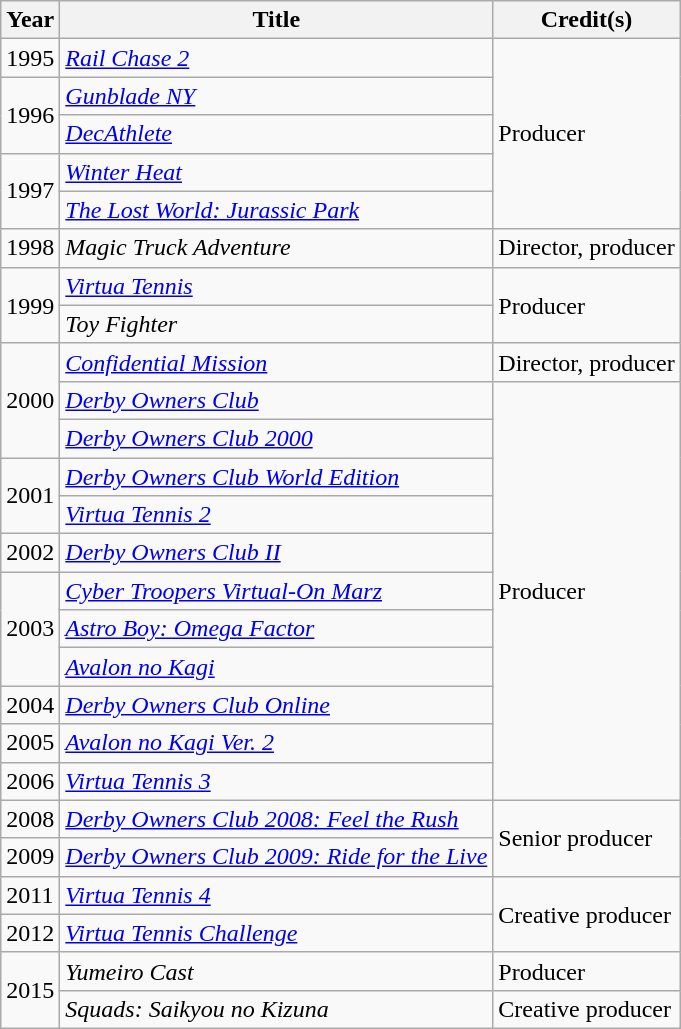<table class="wikitable sortable">
<tr>
<th>Year</th>
<th>Title</th>
<th>Credit(s)</th>
</tr>
<tr>
<td>1995</td>
<td><em><a href='#'>Rail Chase 2</a></em></td>
<td rowspan="5">Producer</td>
</tr>
<tr>
<td rowspan="2">1996</td>
<td><em><a href='#'>Gunblade NY</a></em></td>
</tr>
<tr>
<td><em><a href='#'>DecAthlete</a></em></td>
</tr>
<tr>
<td rowspan="2">1997</td>
<td><em><a href='#'>Winter Heat</a></em></td>
</tr>
<tr>
<td><em><a href='#'>The Lost World: Jurassic Park</a></em></td>
</tr>
<tr>
<td>1998</td>
<td><em>Magic Truck Adventure</em></td>
<td>Director, producer</td>
</tr>
<tr>
<td rowspan="2">1999</td>
<td><em><a href='#'>Virtua Tennis</a></em></td>
<td rowspan="2">Producer</td>
</tr>
<tr>
<td><em>Toy Fighter</em></td>
</tr>
<tr>
<td rowspan="3">2000</td>
<td><em><a href='#'>Confidential Mission</a></em></td>
<td>Director, producer</td>
</tr>
<tr>
<td><em><a href='#'>Derby Owners Club</a></em></td>
<td rowspan="11">Producer</td>
</tr>
<tr>
<td><em><a href='#'>Derby Owners Club 2000</a></em></td>
</tr>
<tr>
<td rowspan="2">2001</td>
<td><em><a href='#'>Derby Owners Club World Edition</a></em></td>
</tr>
<tr>
<td><em><a href='#'>Virtua Tennis 2</a></em></td>
</tr>
<tr>
<td>2002</td>
<td><em><a href='#'>Derby Owners Club II</a></em></td>
</tr>
<tr>
<td rowspan="3">2003</td>
<td><em><a href='#'>Cyber Troopers Virtual-On Marz</a></em></td>
</tr>
<tr>
<td><em><a href='#'>Astro Boy: Omega Factor</a></em></td>
</tr>
<tr>
<td><em><a href='#'>Avalon no Kagi</a></em></td>
</tr>
<tr>
<td>2004</td>
<td><em><a href='#'>Derby Owners Club Online</a></em></td>
</tr>
<tr>
<td>2005</td>
<td><em><a href='#'>Avalon no Kagi Ver. 2</a></em></td>
</tr>
<tr>
<td>2006</td>
<td><em><a href='#'>Virtua Tennis 3</a></em></td>
</tr>
<tr>
<td>2008</td>
<td><em><a href='#'>Derby Owners Club 2008: Feel the Rush</a></em></td>
<td rowspan="2">Senior producer</td>
</tr>
<tr>
<td>2009</td>
<td><em><a href='#'>Derby Owners Club 2009: Ride for the Live</a></em></td>
</tr>
<tr>
<td>2011</td>
<td><em><a href='#'>Virtua Tennis 4</a></em></td>
<td rowspan="2">Creative producer</td>
</tr>
<tr>
<td>2012</td>
<td><em><a href='#'>Virtua Tennis Challenge</a></em></td>
</tr>
<tr>
<td rowspan="2">2015</td>
<td><em>Yumeiro Cast</em></td>
<td>Producer</td>
</tr>
<tr>
<td><em>Squads: Saikyou no Kizuna</em></td>
<td>Creative producer</td>
</tr>
</table>
